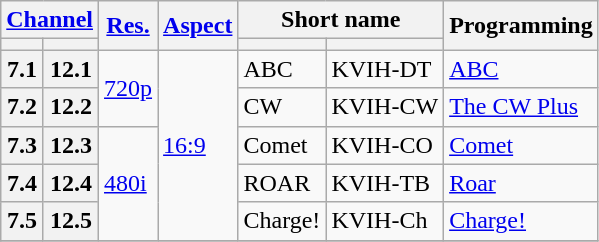<table class="wikitable">
<tr>
<th scope = "col" colspan="2"><a href='#'>Channel</a></th>
<th scope = "col" rowspan="2"><a href='#'>Res.</a></th>
<th scope = "col" rowspan="2"><a href='#'>Aspect</a></th>
<th scope = "col" colspan="2">Short name</th>
<th scope = "col" rowspan="2">Programming</th>
</tr>
<tr>
<th scope = "col"></th>
<th></th>
<th scope = "col"></th>
<th></th>
</tr>
<tr>
<th scope = "row">7.1</th>
<th>12.1</th>
<td rowspan="2"><a href='#'>720p</a></td>
<td rowspan="5"><a href='#'>16:9</a></td>
<td>ABC</td>
<td>KVIH-DT</td>
<td><a href='#'>ABC</a></td>
</tr>
<tr>
<th scope = "row">7.2</th>
<th>12.2</th>
<td>CW</td>
<td>KVIH-CW</td>
<td><a href='#'>The CW Plus</a></td>
</tr>
<tr>
<th scope = "row">7.3</th>
<th>12.3</th>
<td rowspan="3"><a href='#'>480i</a></td>
<td>Comet</td>
<td>KVIH-CO</td>
<td><a href='#'>Comet</a></td>
</tr>
<tr>
<th scope = "row">7.4</th>
<th>12.4</th>
<td>ROAR</td>
<td>KVIH-TB</td>
<td><a href='#'>Roar</a></td>
</tr>
<tr>
<th scope = "row">7.5</th>
<th>12.5</th>
<td>Charge!</td>
<td>KVIH-Ch</td>
<td><a href='#'>Charge!</a></td>
</tr>
<tr>
</tr>
</table>
